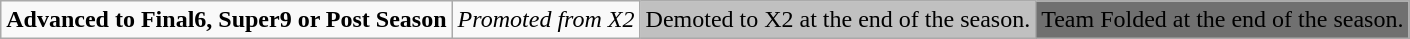<table class="wikitable" style="text-align:center">
<tr>
<td><strong>Advanced to Final6, Super9 or Post Season</strong></td>
<td><em>Promoted from X2</em></td>
<td style="background-color:#C0C0C0">Demoted to X2 at the end of the season.</td>
<td style="background-color:#707070">Team Folded at the end of the season.</td>
</tr>
</table>
